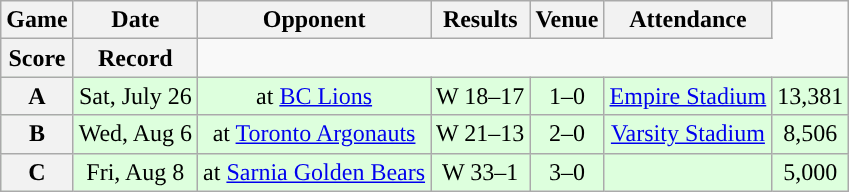<table class="wikitable" style="text-align:center">
<tr>
<th>Game</th>
<th>Date</th>
<th>Opponent</th>
<th>Results</th>
<th>Venue</th>
<th>Attendance</th>
</tr>
<tr>
<th>Score</th>
<th>Record</th>
</tr>
<tr style="background:#ddffdd">
<th>A</th>
<td>Sat, July 26</td>
<td>at <a href='#'>BC Lions</a></td>
<td>W 18–17</td>
<td>1–0</td>
<td><a href='#'>Empire Stadium</a></td>
<td>13,381</td>
</tr>
<tr style="background:#ddffdd">
<th>B</th>
<td>Wed, Aug 6</td>
<td>at <a href='#'>Toronto Argonauts</a></td>
<td>W 21–13</td>
<td>2–0</td>
<td><a href='#'>Varsity Stadium</a></td>
<td>8,506</td>
</tr>
<tr style="background:#ddffdd">
<th>C</th>
<td>Fri, Aug 8</td>
<td>at <a href='#'>Sarnia Golden Bears</a></td>
<td>W 33–1</td>
<td>3–0</td>
<td></td>
<td>5,000</td>
</tr>
</table>
